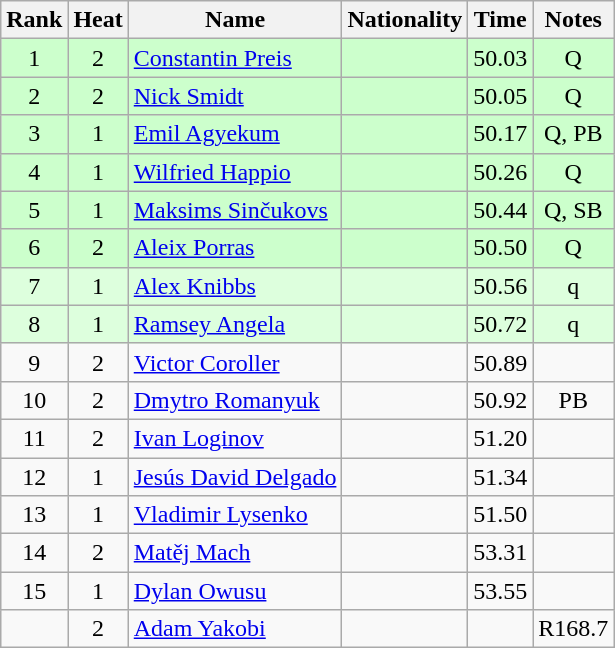<table class="wikitable sortable" style="text-align:center">
<tr>
<th>Rank</th>
<th>Heat</th>
<th>Name</th>
<th>Nationality</th>
<th>Time</th>
<th>Notes</th>
</tr>
<tr bgcolor=ccffcc>
<td>1</td>
<td>2</td>
<td align=left><a href='#'>Constantin Preis</a></td>
<td align=left></td>
<td>50.03</td>
<td>Q</td>
</tr>
<tr bgcolor=ccffcc>
<td>2</td>
<td>2</td>
<td align=left><a href='#'>Nick Smidt</a></td>
<td align=left></td>
<td>50.05</td>
<td>Q</td>
</tr>
<tr bgcolor=ccffcc>
<td>3</td>
<td>1</td>
<td align=left><a href='#'>Emil Agyekum</a></td>
<td align=left></td>
<td>50.17</td>
<td>Q, PB</td>
</tr>
<tr bgcolor=ccffcc>
<td>4</td>
<td>1</td>
<td align=left><a href='#'>Wilfried Happio</a></td>
<td align=left></td>
<td>50.26</td>
<td>Q</td>
</tr>
<tr bgcolor=ccffcc>
<td>5</td>
<td>1</td>
<td align=left><a href='#'>Maksims Sinčukovs</a></td>
<td align=left></td>
<td>50.44</td>
<td>Q, SB</td>
</tr>
<tr bgcolor=ccffcc>
<td>6</td>
<td>2</td>
<td align=left><a href='#'>Aleix Porras</a></td>
<td align=left></td>
<td>50.50</td>
<td>Q</td>
</tr>
<tr bgcolor=ddffdd>
<td>7</td>
<td>1</td>
<td align=left><a href='#'>Alex Knibbs</a></td>
<td align=left></td>
<td>50.56</td>
<td>q</td>
</tr>
<tr bgcolor=ddffdd>
<td>8</td>
<td>1</td>
<td align=left><a href='#'>Ramsey Angela</a></td>
<td align=left></td>
<td>50.72</td>
<td>q</td>
</tr>
<tr>
<td>9</td>
<td>2</td>
<td align=left><a href='#'>Victor Coroller</a></td>
<td align=left></td>
<td>50.89</td>
<td></td>
</tr>
<tr>
<td>10</td>
<td>2</td>
<td align=left><a href='#'>Dmytro Romanyuk</a></td>
<td align=left></td>
<td>50.92</td>
<td>PB</td>
</tr>
<tr>
<td>11</td>
<td>2</td>
<td align=left><a href='#'>Ivan Loginov</a></td>
<td align=left></td>
<td>51.20</td>
<td></td>
</tr>
<tr>
<td>12</td>
<td>1</td>
<td align=left><a href='#'>Jesús David Delgado</a></td>
<td align=left></td>
<td>51.34</td>
<td></td>
</tr>
<tr>
<td>13</td>
<td>1</td>
<td align=left><a href='#'>Vladimir Lysenko</a></td>
<td align=left></td>
<td>51.50</td>
<td></td>
</tr>
<tr>
<td>14</td>
<td>2</td>
<td align=left><a href='#'>Matěj Mach</a></td>
<td align=left></td>
<td>53.31</td>
<td></td>
</tr>
<tr>
<td>15</td>
<td>1</td>
<td align=left><a href='#'>Dylan Owusu</a></td>
<td align=left></td>
<td>53.55</td>
<td></td>
</tr>
<tr>
<td></td>
<td>2</td>
<td align=left><a href='#'>Adam Yakobi</a></td>
<td align=left></td>
<td></td>
<td>R168.7</td>
</tr>
</table>
